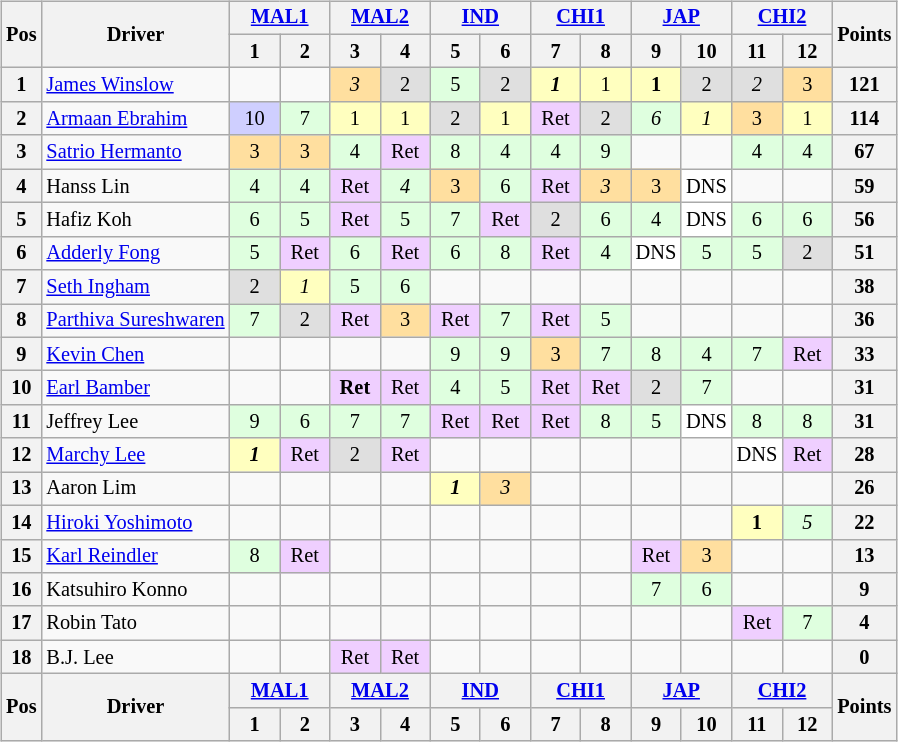<table>
<tr>
<td><br><table class="wikitable" style="font-size: 85%; text-align:center">
<tr>
<th rowspan=2>Pos</th>
<th rowspan=2>Driver</th>
<th colspan=2><a href='#'>MAL1</a><br></th>
<th colspan=2><a href='#'>MAL2</a><br></th>
<th colspan=2><a href='#'>IND</a><br></th>
<th colspan=2><a href='#'>CHI1</a><br></th>
<th colspan=2><a href='#'>JAP</a><br></th>
<th colspan=2><a href='#'>CHI2</a><br></th>
<th rowspan=2>Points</th>
</tr>
<tr>
<th width="27">1</th>
<th width="27">2</th>
<th width="27">3</th>
<th width="27">4</th>
<th width="27">5</th>
<th width="27">6</th>
<th width="27">7</th>
<th width="27">8</th>
<th width="27">9</th>
<th width="27">10</th>
<th width="27">11</th>
<th width="27">12</th>
</tr>
<tr>
<th>1</th>
<td align=left> <a href='#'>James Winslow</a></td>
<td></td>
<td></td>
<td style="background:#FFDF9F;"><em>3</em></td>
<td style="background:#DFDFDF;">2</td>
<td style="background:#DFFFDF;">5</td>
<td style="background:#DFDFDF;">2</td>
<td style="background:#FFFFBF;"><strong><em>1</em></strong></td>
<td style="background:#FFFFBF;">1</td>
<td style="background:#FFFFBF;"><strong>1</strong></td>
<td style="background:#DFDFDF;">2</td>
<td style="background:#DFDFDF;"><em>2</em></td>
<td style="background:#FFDF9F;">3</td>
<th>121</th>
</tr>
<tr>
<th>2</th>
<td align=left> <a href='#'>Armaan Ebrahim</a></td>
<td style="background:#CFCFFF;">10</td>
<td style="background:#DFFFDF;">7</td>
<td style="background:#FFFFBF;">1</td>
<td style="background:#FFFFBF;">1</td>
<td style="background:#DFDFDF;">2</td>
<td style="background:#FFFFBF;">1</td>
<td style="background:#EFCFFF;">Ret</td>
<td style="background:#DFDFDF;">2</td>
<td style="background:#DFFFDF;"><em>6</em></td>
<td style="background:#FFFFBF;"><em>1</em></td>
<td style="background:#FFDF9F;">3</td>
<td style="background:#FFFFBF;">1</td>
<th>114</th>
</tr>
<tr>
<th>3</th>
<td align=left> <a href='#'>Satrio Hermanto</a></td>
<td style="background:#FFDF9F;">3</td>
<td style="background:#FFDF9F;">3</td>
<td style="background:#DFFFDF;">4</td>
<td style="background:#EFCFFF;">Ret</td>
<td style="background:#DFFFDF;">8</td>
<td style="background:#DFFFDF;">4</td>
<td style="background:#DFFFDF;">4</td>
<td style="background:#DFFFDF;">9</td>
<td></td>
<td></td>
<td style="background:#DFFFDF;">4</td>
<td style="background:#DFFFDF;">4</td>
<th>67</th>
</tr>
<tr>
<th>4</th>
<td align=left> Hanss Lin</td>
<td style="background:#DFFFDF;">4</td>
<td style="background:#DFFFDF;">4</td>
<td style="background:#EFCFFF;">Ret</td>
<td style="background:#DFFFDF;"><em>4</em></td>
<td style="background:#FFDF9F;">3</td>
<td style="background:#DFFFDF;">6</td>
<td style="background:#EFCFFF;">Ret</td>
<td style="background:#FFDF9F;"><em>3</em></td>
<td style="background:#FFDF9F;">3</td>
<td style="background:#ffffff;">DNS</td>
<td></td>
<td></td>
<th>59</th>
</tr>
<tr>
<th>5</th>
<td align=left> Hafiz Koh</td>
<td style="background:#DFFFDF;">6</td>
<td style="background:#DFFFDF;">5</td>
<td style="background:#EFCFFF;">Ret</td>
<td style="background:#DFFFDF;">5</td>
<td style="background:#DFFFDF;">7</td>
<td style="background:#EFCFFF;">Ret</td>
<td style="background:#DFDFDF;">2</td>
<td style="background:#DFFFDF;">6</td>
<td style="background:#DFFFDF;">4</td>
<td style="background:#ffffff;">DNS</td>
<td style="background:#DFFFDF;">6</td>
<td style="background:#DFFFDF;">6</td>
<th>56</th>
</tr>
<tr>
<th>6</th>
<td align=left> <a href='#'>Adderly Fong</a></td>
<td style="background:#DFFFDF;">5</td>
<td style="background:#EFCFFF;">Ret</td>
<td style="background:#DFFFDF;">6</td>
<td style="background:#EFCFFF;">Ret</td>
<td style="background:#DFFFDF;">6</td>
<td style="background:#DFFFDF;">8</td>
<td style="background:#EFCFFF;">Ret</td>
<td style="background:#DFFFDF;">4</td>
<td style="background:#ffffff;">DNS</td>
<td style="background:#DFFFDF;">5</td>
<td style="background:#DFFFDF;">5</td>
<td style="background:#DFDFDF;">2</td>
<th>51</th>
</tr>
<tr>
<th>7</th>
<td align=left> <a href='#'>Seth Ingham</a></td>
<td style="background:#DFDFDF;">2</td>
<td style="background:#FFFFBF;"><em>1</em></td>
<td style="background:#DFFFDF;">5</td>
<td style="background:#DFFFDF;">6</td>
<td></td>
<td></td>
<td></td>
<td></td>
<td></td>
<td></td>
<td></td>
<td></td>
<th>38</th>
</tr>
<tr>
<th>8</th>
<td align=left nowrap> <a href='#'>Parthiva Sureshwaren</a></td>
<td style="background:#DFFFDF;">7</td>
<td style="background:#DFDFDF;">2</td>
<td style="background:#EFCFFF;">Ret</td>
<td style="background:#FFDF9F;">3</td>
<td style="background:#EFCFFF;">Ret</td>
<td style="background:#DFFFDF;">7</td>
<td style="background:#EFCFFF;">Ret</td>
<td style="background:#DFFFDF;">5</td>
<td></td>
<td></td>
<td></td>
<td></td>
<th>36</th>
</tr>
<tr>
<th>9</th>
<td align=left> <a href='#'>Kevin Chen</a></td>
<td></td>
<td></td>
<td></td>
<td></td>
<td style="background:#DFFFDF;">9</td>
<td style="background:#DFFFDF;">9</td>
<td style="background:#FFDF9F;">3</td>
<td style="background:#DFFFDF;">7</td>
<td style="background:#DFFFDF;">8</td>
<td style="background:#DFFFDF;">4</td>
<td style="background:#DFFFDF;">7</td>
<td style="background:#EFCFFF;">Ret</td>
<th>33</th>
</tr>
<tr>
<th>10</th>
<td align=left> <a href='#'>Earl Bamber</a></td>
<td></td>
<td></td>
<td style="background:#EFCFFF;"><strong>Ret</strong></td>
<td style="background:#EFCFFF;">Ret</td>
<td style="background:#DFFFDF;">4</td>
<td style="background:#DFFFDF;">5</td>
<td style="background:#EFCFFF;">Ret</td>
<td style="background:#EFCFFF;">Ret</td>
<td style="background:#DFDFDF;">2</td>
<td style="background:#DFFFDF;">7</td>
<td></td>
<td></td>
<th>31</th>
</tr>
<tr>
<th>11</th>
<td align=left> Jeffrey Lee</td>
<td style="background:#DFFFDF;">9</td>
<td style="background:#DFFFDF;">6</td>
<td style="background:#DFFFDF;">7</td>
<td style="background:#DFFFDF;">7</td>
<td style="background:#EFCFFF;">Ret</td>
<td style="background:#EFCFFF;">Ret</td>
<td style="background:#EFCFFF;">Ret</td>
<td style="background:#DFFFDF;">8</td>
<td style="background:#DFFFDF;">5</td>
<td style="background:#ffffff;">DNS</td>
<td style="background:#DFFFDF;">8</td>
<td style="background:#DFFFDF;">8</td>
<th>31</th>
</tr>
<tr>
<th>12</th>
<td align=left> <a href='#'>Marchy Lee</a></td>
<td style="background:#FFFFBF;"><strong><em>1</em></strong></td>
<td style="background:#EFCFFF;">Ret</td>
<td style="background:#DFDFDF;">2</td>
<td style="background:#EFCFFF;">Ret</td>
<td></td>
<td></td>
<td></td>
<td></td>
<td></td>
<td></td>
<td style="background:#FFFFFF;">DNS</td>
<td style="background:#EFCFFF;">Ret</td>
<th>28</th>
</tr>
<tr>
<th>13</th>
<td align=left> Aaron Lim</td>
<td></td>
<td></td>
<td></td>
<td></td>
<td style="background:#FFFFBF;"><strong><em>1</em></strong></td>
<td style="background:#FFDF9F;"><em>3</em></td>
<td></td>
<td></td>
<td></td>
<td></td>
<td></td>
<td></td>
<th>26</th>
</tr>
<tr>
<th>14</th>
<td align=left> <a href='#'>Hiroki Yoshimoto</a></td>
<td></td>
<td></td>
<td></td>
<td></td>
<td></td>
<td></td>
<td></td>
<td></td>
<td></td>
<td></td>
<td style="background:#FFFFBF;"><strong>1</strong></td>
<td style="background:#DFFFDF;"><em>5</em></td>
<th>22</th>
</tr>
<tr>
<th>15</th>
<td align=left> <a href='#'>Karl Reindler</a></td>
<td style="background:#DFFFDF;">8</td>
<td style="background:#EFCFFF;">Ret</td>
<td></td>
<td></td>
<td></td>
<td></td>
<td></td>
<td></td>
<td style="background:#EFCFFF;">Ret</td>
<td style="background:#FFDF9F;">3</td>
<td></td>
<td></td>
<th>13</th>
</tr>
<tr>
<th>16</th>
<td align=left> Katsuhiro Konno</td>
<td></td>
<td></td>
<td></td>
<td></td>
<td></td>
<td></td>
<td></td>
<td></td>
<td style="background:#DFFFDF;">7</td>
<td style="background:#DFFFDF;">6</td>
<td></td>
<td></td>
<th>9</th>
</tr>
<tr>
<th>17</th>
<td align=left> Robin Tato</td>
<td></td>
<td></td>
<td></td>
<td></td>
<td></td>
<td></td>
<td></td>
<td></td>
<td></td>
<td></td>
<td style="background:#EFCFFF;">Ret</td>
<td style="background:#DFFFDF;">7</td>
<th>4</th>
</tr>
<tr>
<th>18</th>
<td align=left> B.J. Lee</td>
<td></td>
<td></td>
<td style="background:#EFCFFF;">Ret</td>
<td style="background:#EFCFFF;">Ret</td>
<td></td>
<td></td>
<td></td>
<td></td>
<td></td>
<td></td>
<td></td>
<td></td>
<th>0</th>
</tr>
<tr>
<th rowspan=2>Pos</th>
<th rowspan=2>Driver</th>
<th colspan=2><a href='#'>MAL1</a><br></th>
<th colspan=2><a href='#'>MAL2</a><br></th>
<th colspan=2><a href='#'>IND</a><br></th>
<th colspan=2><a href='#'>CHI1</a><br></th>
<th colspan=2><a href='#'>JAP</a><br></th>
<th colspan=2><a href='#'>CHI2</a><br></th>
<th rowspan=2>Points</th>
</tr>
<tr>
<th width="27">1</th>
<th width="27">2</th>
<th width="27">3</th>
<th width="27">4</th>
<th width="27">5</th>
<th width="27">6</th>
<th width="27">7</th>
<th width="27">8</th>
<th width="27">9</th>
<th width="27">10</th>
<th width="27">11</th>
<th width="27">12</th>
</tr>
</table>
</td>
<td valign="top"></td>
</tr>
</table>
